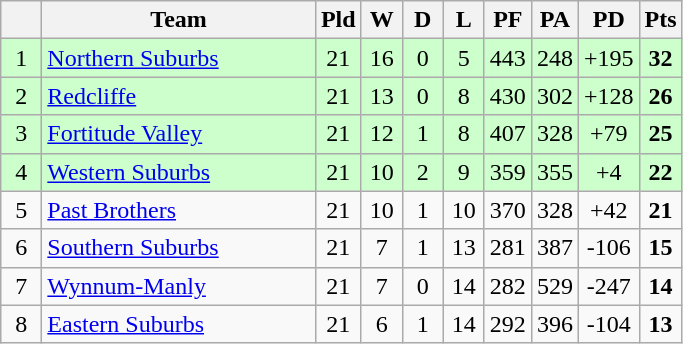<table class="wikitable" style="text-align:center;">
<tr>
<th width="20"></th>
<th width="175">Team</th>
<th width="20">Pld</th>
<th width="20">W</th>
<th width="20">D</th>
<th width="20">L</th>
<th width="20">PF</th>
<th width="20">PA</th>
<th width="20">PD</th>
<th width="20">Pts</th>
</tr>
<tr style="background: #ccffcc;">
<td>1</td>
<td style="text-align:left;"> <a href='#'>Northern Suburbs</a></td>
<td>21</td>
<td>16</td>
<td>0</td>
<td>5</td>
<td>443</td>
<td>248</td>
<td>+195</td>
<td><strong>32</strong></td>
</tr>
<tr style="background: #ccffcc;">
<td>2</td>
<td style="text-align:left;"> <a href='#'>Redcliffe</a></td>
<td>21</td>
<td>13</td>
<td>0</td>
<td>8</td>
<td>430</td>
<td>302</td>
<td>+128</td>
<td><strong>26</strong></td>
</tr>
<tr style="background: #ccffcc;">
<td>3</td>
<td style="text-align:left;"> <a href='#'>Fortitude Valley</a></td>
<td>21</td>
<td>12</td>
<td>1</td>
<td>8</td>
<td>407</td>
<td>328</td>
<td>+79</td>
<td><strong>25</strong></td>
</tr>
<tr style="background: #ccffcc;">
<td>4</td>
<td style="text-align:left;"> <a href='#'>Western Suburbs</a></td>
<td>21</td>
<td>10</td>
<td>2</td>
<td>9</td>
<td>359</td>
<td>355</td>
<td>+4</td>
<td><strong>22</strong></td>
</tr>
<tr>
<td>5</td>
<td style="text-align:left;"> <a href='#'>Past Brothers</a></td>
<td>21</td>
<td>10</td>
<td>1</td>
<td>10</td>
<td>370</td>
<td>328</td>
<td>+42</td>
<td><strong>21</strong></td>
</tr>
<tr>
<td>6</td>
<td style="text-align:left;"> <a href='#'>Southern Suburbs</a></td>
<td>21</td>
<td>7</td>
<td>1</td>
<td>13</td>
<td>281</td>
<td>387</td>
<td>-106</td>
<td><strong>15</strong></td>
</tr>
<tr>
<td>7</td>
<td style="text-align:left;"> <a href='#'>Wynnum-Manly</a></td>
<td>21</td>
<td>7</td>
<td>0</td>
<td>14</td>
<td>282</td>
<td>529</td>
<td>-247</td>
<td><strong>14</strong></td>
</tr>
<tr>
<td>8</td>
<td style="text-align:left;"> <a href='#'>Eastern Suburbs</a></td>
<td>21</td>
<td>6</td>
<td>1</td>
<td>14</td>
<td>292</td>
<td>396</td>
<td>-104</td>
<td><strong>13</strong></td>
</tr>
</table>
